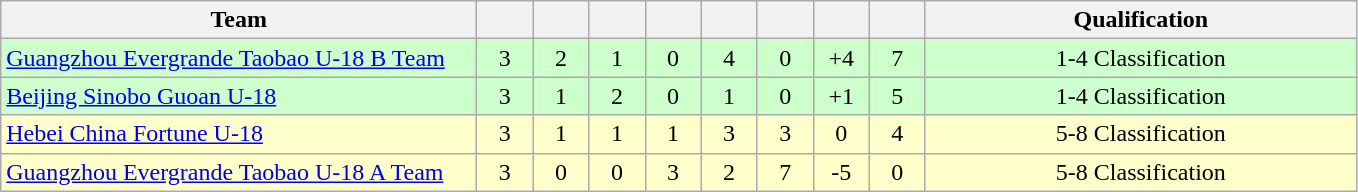<table class="wikitable" style="text-align:center;">
<tr>
<th width=310>Team</th>
<th width=30></th>
<th width=30></th>
<th width=30></th>
<th width=30></th>
<th width=30></th>
<th width=30></th>
<th width=30></th>
<th width=30></th>
<th width=280>Qualification</th>
</tr>
<tr bgcolor="#ccffcc">
<td align="left"><a href='#'>Guangzhou Evergrande Taobao U-18 B Team</a></td>
<td>3</td>
<td>2</td>
<td>1</td>
<td>0</td>
<td>4</td>
<td>0</td>
<td>+4</td>
<td>7</td>
<td>1-4 Classification</td>
</tr>
<tr bgcolor="#ccffcc">
<td align="left"><a href='#'>Beijing Sinobo Guoan U-18</a></td>
<td>3</td>
<td>1</td>
<td>2</td>
<td>0</td>
<td>1</td>
<td>0</td>
<td>+1</td>
<td>5</td>
<td>1-4 Classification</td>
</tr>
<tr bgcolor="#ffffcc">
<td align="left"><a href='#'>Hebei China Fortune U-18</a></td>
<td>3</td>
<td>1</td>
<td>1</td>
<td>1</td>
<td>3</td>
<td>3</td>
<td>0</td>
<td>4</td>
<td>5-8 Classification</td>
</tr>
<tr bgcolor="#ffffcc">
<td align="left"><a href='#'>Guangzhou Evergrande Taobao U-18 A Team</a></td>
<td>3</td>
<td>0</td>
<td>0</td>
<td>3</td>
<td>2</td>
<td>7</td>
<td>-5</td>
<td>0</td>
<td>5-8 Classification</td>
</tr>
</table>
